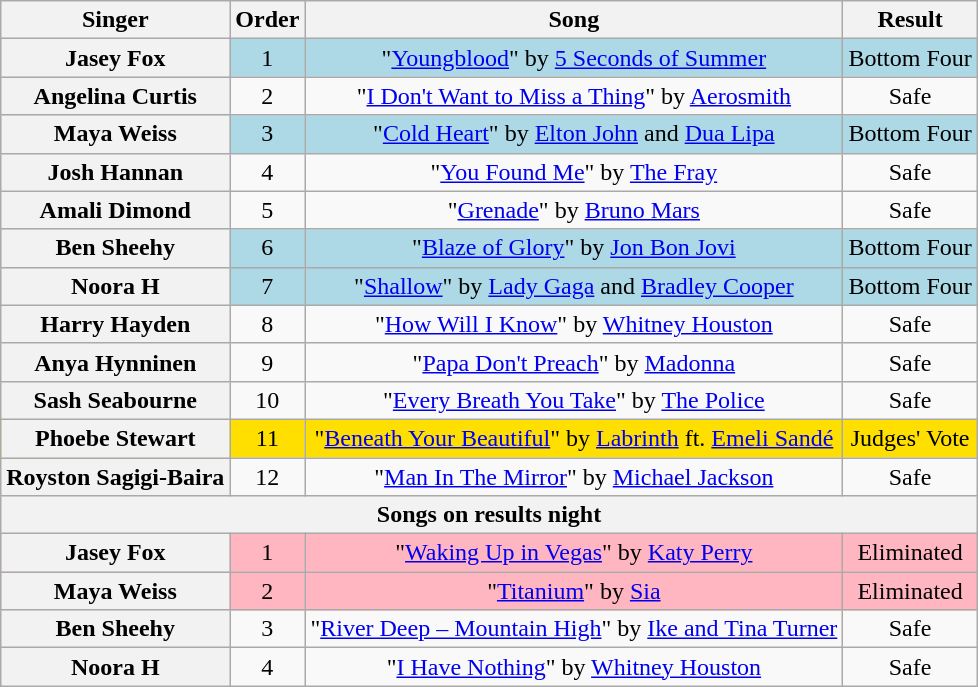<table class="wikitable plainrowheaders" style="text-align:center;">
<tr>
<th scope="col">Singer</th>
<th scope="col">Order</th>
<th scope="col">Song</th>
<th scope="col">Result</th>
</tr>
<tr style="background-color:lightblue"|>
<th>Jasey Fox</th>
<td>1</td>
<td>"<a href='#'>Youngblood</a>" by <a href='#'>5 Seconds of Summer</a></td>
<td>Bottom Four</td>
</tr>
<tr>
<th>Angelina Curtis</th>
<td>2</td>
<td>"<a href='#'>I Don't Want to Miss a Thing</a>" by <a href='#'>Aerosmith</a></td>
<td>Safe</td>
</tr>
<tr style="background-color:lightblue"|>
<th>Maya Weiss</th>
<td>3</td>
<td>"<a href='#'>Cold Heart</a>" by <a href='#'>Elton John</a> and <a href='#'>Dua Lipa</a></td>
<td>Bottom Four</td>
</tr>
<tr>
<th>Josh Hannan</th>
<td>4</td>
<td>"<a href='#'>You Found Me</a>" by <a href='#'>The Fray</a></td>
<td>Safe</td>
</tr>
<tr>
<th>Amali Dimond</th>
<td>5</td>
<td>"<a href='#'>Grenade</a>" by <a href='#'>Bruno Mars</a></td>
<td>Safe</td>
</tr>
<tr style="background-color:lightblue"|>
<th>Ben Sheehy</th>
<td>6</td>
<td>"<a href='#'>Blaze of Glory</a>" by <a href='#'>Jon Bon Jovi</a></td>
<td>Bottom Four</td>
</tr>
<tr style="background-color:lightblue"|>
<th>Noora H</th>
<td>7</td>
<td>"<a href='#'>Shallow</a>" by <a href='#'>Lady Gaga</a> and <a href='#'>Bradley Cooper</a></td>
<td>Bottom Four</td>
</tr>
<tr>
<th>Harry Hayden</th>
<td>8</td>
<td>"<a href='#'>How Will I Know</a>" by <a href='#'>Whitney Houston</a></td>
<td>Safe</td>
</tr>
<tr>
<th>Anya Hynninen</th>
<td>9</td>
<td>"<a href='#'>Papa Don't Preach</a>" by <a href='#'>Madonna</a></td>
<td>Safe</td>
</tr>
<tr>
<th>Sash Seabourne</th>
<td>10</td>
<td>"<a href='#'>Every Breath You Take</a>" by <a href='#'>The Police</a></td>
<td>Safe</td>
</tr>
<tr style="background-color:#ffdf00">
<th>Phoebe Stewart</th>
<td>11</td>
<td>"<a href='#'>Beneath Your Beautiful</a>" by <a href='#'>Labrinth</a> ft. <a href='#'>Emeli Sandé</a></td>
<td>Judges' Vote</td>
</tr>
<tr>
<th>Royston Sagigi-Baira</th>
<td>12</td>
<td>"<a href='#'>Man In The Mirror</a>" by <a href='#'>Michael Jackson</a></td>
<td>Safe</td>
</tr>
<tr>
<th colspan="4">Songs on results night</th>
</tr>
<tr style="background-color:lightpink"|>
<th>Jasey Fox</th>
<td>1</td>
<td>"<a href='#'>Waking Up in Vegas</a>" by <a href='#'>Katy Perry</a></td>
<td>Eliminated</td>
</tr>
<tr style="background-color:lightpink"|>
<th>Maya Weiss</th>
<td>2</td>
<td>"<a href='#'>Titanium</a>" by <a href='#'>Sia</a></td>
<td>Eliminated</td>
</tr>
<tr>
<th>Ben Sheehy</th>
<td>3</td>
<td>"<a href='#'>River Deep – Mountain High</a>" by <a href='#'>Ike and Tina Turner</a></td>
<td>Safe</td>
</tr>
<tr>
<th>Noora H</th>
<td>4</td>
<td>"<a href='#'>I Have Nothing</a>" by <a href='#'>Whitney Houston</a></td>
<td>Safe</td>
</tr>
</table>
